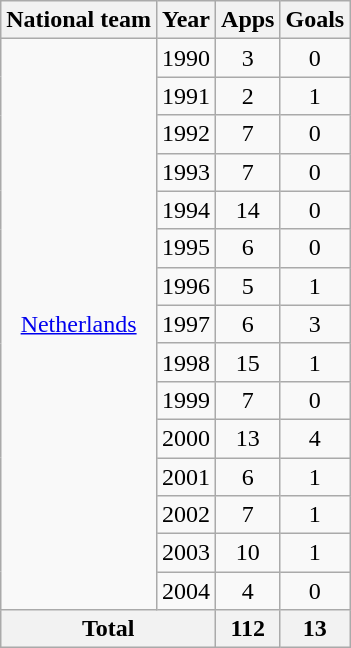<table class="wikitable" style="text-align:center">
<tr>
<th>National team</th>
<th>Year</th>
<th>Apps</th>
<th>Goals</th>
</tr>
<tr>
<td rowspan="15"><a href='#'>Netherlands</a></td>
<td>1990</td>
<td>3</td>
<td>0</td>
</tr>
<tr>
<td>1991</td>
<td>2</td>
<td>1</td>
</tr>
<tr>
<td>1992</td>
<td>7</td>
<td>0</td>
</tr>
<tr>
<td>1993</td>
<td>7</td>
<td>0</td>
</tr>
<tr>
<td>1994</td>
<td>14</td>
<td>0</td>
</tr>
<tr>
<td>1995</td>
<td>6</td>
<td>0</td>
</tr>
<tr>
<td>1996</td>
<td>5</td>
<td>1</td>
</tr>
<tr>
<td>1997</td>
<td>6</td>
<td>3</td>
</tr>
<tr>
<td>1998</td>
<td>15</td>
<td>1</td>
</tr>
<tr>
<td>1999</td>
<td>7</td>
<td>0</td>
</tr>
<tr>
<td>2000</td>
<td>13</td>
<td>4</td>
</tr>
<tr>
<td>2001</td>
<td>6</td>
<td>1</td>
</tr>
<tr>
<td>2002</td>
<td>7</td>
<td>1</td>
</tr>
<tr>
<td>2003</td>
<td>10</td>
<td>1</td>
</tr>
<tr>
<td>2004</td>
<td>4</td>
<td>0</td>
</tr>
<tr>
<th colspan="2">Total</th>
<th>112</th>
<th>13</th>
</tr>
</table>
